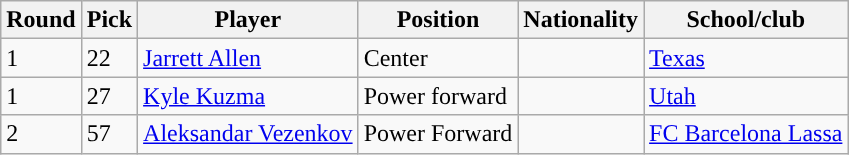<table class="wikitable">
<tr>
<th scope="col">Round</th>
<th scope="col">Pick</th>
<th scope="col">Player</th>
<th scope="col">Position</th>
<th scope="col">Nationality</th>
<th scope="col">School/club</th>
</tr>
<tr>
<td>1</td>
<td>22</td>
<td><a href='#'>Jarrett Allen</a></td>
<td>Center</td>
<td></td>
<td><a href='#'>Texas</a></td>
</tr>
<tr>
<td>1</td>
<td>27</td>
<td><a href='#'>Kyle Kuzma</a></td>
<td>Power forward</td>
<td></td>
<td><a href='#'>Utah</a></td>
</tr>
<tr>
<td>2</td>
<td>57</td>
<td><a href='#'>Aleksandar Vezenkov</a></td>
<td>Power Forward</td>
<td></td>
<td><a href='#'>FC Barcelona Lassa</a></td>
</tr>
</table>
